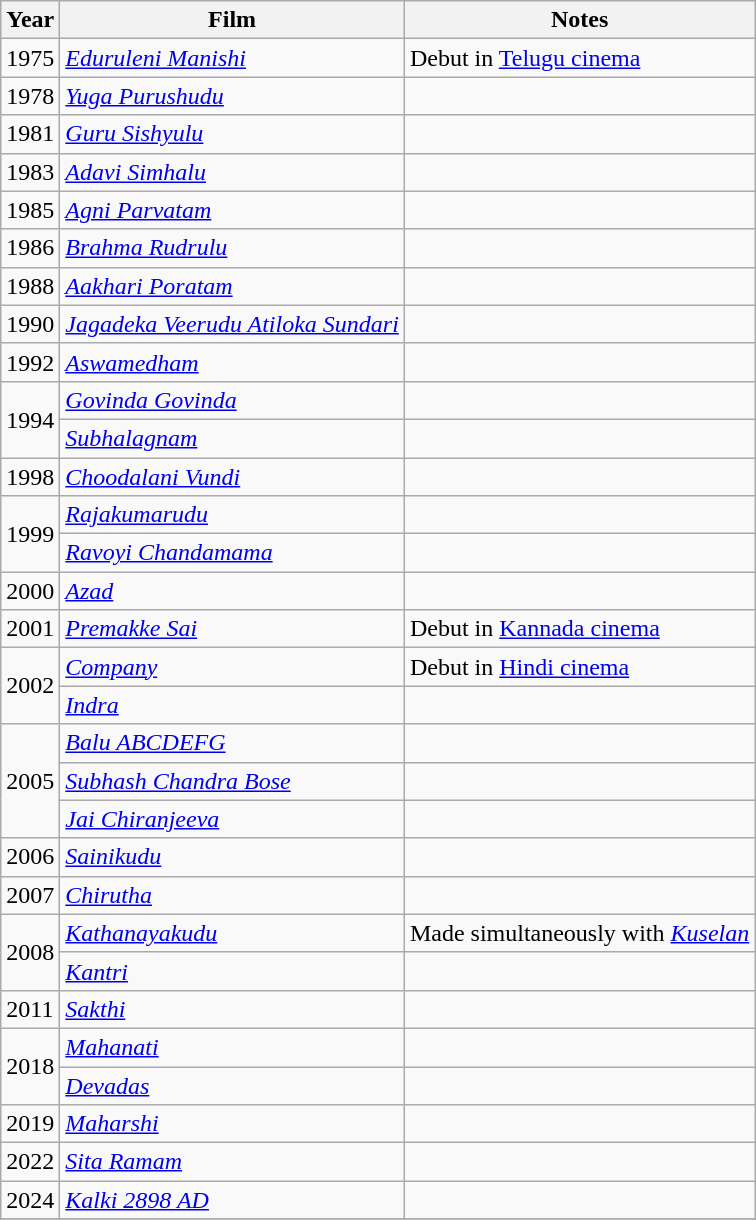<table class="wikitable sortable">
<tr>
<th>Year</th>
<th>Film</th>
<th>Notes</th>
</tr>
<tr>
<td>1975</td>
<td><em><a href='#'>Eduruleni Manishi</a></em></td>
<td>Debut in <a href='#'>Telugu cinema</a></td>
</tr>
<tr>
<td>1978</td>
<td><em><a href='#'>Yuga Purushudu</a></em></td>
<td></td>
</tr>
<tr>
<td>1981</td>
<td><em><a href='#'>Guru Sishyulu</a></em></td>
<td></td>
</tr>
<tr>
<td>1983</td>
<td><em><a href='#'>Adavi Simhalu</a></em></td>
<td></td>
</tr>
<tr>
<td>1985</td>
<td><em><a href='#'>Agni Parvatam</a></em></td>
<td></td>
</tr>
<tr>
<td>1986</td>
<td><em><a href='#'>Brahma Rudrulu</a></em></td>
<td></td>
</tr>
<tr>
<td>1988</td>
<td><em><a href='#'>Aakhari Poratam</a></em></td>
<td></td>
</tr>
<tr>
<td>1990</td>
<td><em><a href='#'>Jagadeka Veerudu Atiloka Sundari</a></em></td>
<td></td>
</tr>
<tr>
<td>1992</td>
<td><em><a href='#'>Aswamedham</a></em></td>
<td></td>
</tr>
<tr>
<td rowspan="2">1994</td>
<td><em><a href='#'>Govinda Govinda</a></em></td>
<td></td>
</tr>
<tr>
<td><em><a href='#'>Subhalagnam</a></em></td>
<td></td>
</tr>
<tr>
<td>1998</td>
<td><em><a href='#'>Choodalani Vundi</a></em></td>
<td></td>
</tr>
<tr>
<td rowspan="2">1999</td>
<td><em><a href='#'>Rajakumarudu</a></em></td>
<td></td>
</tr>
<tr>
<td><em><a href='#'>Ravoyi Chandamama</a></em></td>
<td></td>
</tr>
<tr>
<td>2000</td>
<td><em><a href='#'>Azad</a></em></td>
<td></td>
</tr>
<tr>
<td>2001</td>
<td><em><a href='#'>Premakke Sai</a></em></td>
<td>Debut in <a href='#'>Kannada cinema</a></td>
</tr>
<tr>
<td rowspan="2">2002</td>
<td><em><a href='#'>Company</a></em></td>
<td>Debut in <a href='#'>Hindi cinema</a></td>
</tr>
<tr>
<td><em><a href='#'>Indra</a></em></td>
<td></td>
</tr>
<tr>
<td rowspan="3">2005</td>
<td><em><a href='#'>Balu ABCDEFG</a></em></td>
<td></td>
</tr>
<tr>
<td><em><a href='#'>Subhash Chandra Bose</a></em></td>
<td></td>
</tr>
<tr>
<td><em><a href='#'>Jai Chiranjeeva</a></em></td>
<td></td>
</tr>
<tr>
<td>2006</td>
<td><em><a href='#'>Sainikudu</a></em></td>
<td></td>
</tr>
<tr>
<td>2007</td>
<td><em><a href='#'>Chirutha</a></em></td>
<td></td>
</tr>
<tr>
<td rowspan="2">2008</td>
<td><em><a href='#'>Kathanayakudu</a></em></td>
<td>Made simultaneously with <em><a href='#'>Kuselan</a></em></td>
</tr>
<tr>
<td><em><a href='#'>Kantri</a></em></td>
<td></td>
</tr>
<tr>
<td>2011</td>
<td><a href='#'><em>Sakthi</em></a></td>
<td></td>
</tr>
<tr>
<td rowspan="2">2018</td>
<td><em><a href='#'>Mahanati</a></em></td>
<td></td>
</tr>
<tr>
<td><em><a href='#'>Devadas</a></em></td>
<td></td>
</tr>
<tr>
<td>2019</td>
<td><em><a href='#'>Maharshi</a></em></td>
<td></td>
</tr>
<tr>
<td>2022</td>
<td><em><a href='#'>Sita Ramam</a></em></td>
<td></td>
</tr>
<tr>
<td>2024</td>
<td><em><a href='#'>Kalki 2898 AD</a></em></td>
<td></td>
</tr>
<tr>
</tr>
</table>
